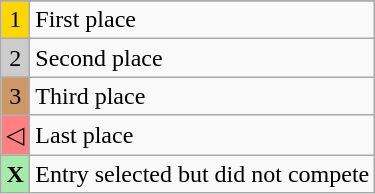<table class="wikitable">
<tr>
</tr>
<tr>
<td style="text-align:center; background-color:#FFD700;">1</td>
<td>First place</td>
</tr>
<tr>
<td style="text-align:center; background-color:#CCC;">2</td>
<td>Second place</td>
</tr>
<tr>
<td style="text-align:center; background-color:#C96;">3</td>
<td>Third place</td>
</tr>
<tr>
<td style="text-align:center; background-color:#FE8080;">◁</td>
<td>Last place</td>
</tr>
<tr>
<td style="text-align:center; background-color:#A4EAA9;"><strong>X</strong></td>
<td>Entry selected but did not compete</td>
</tr>
</table>
